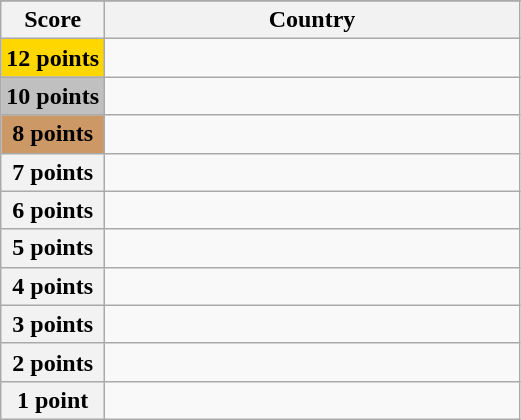<table class="wikitable">
<tr>
</tr>
<tr>
<th scope="col" width="20%">Score</th>
<th scope="col">Country</th>
</tr>
<tr>
<th scope="row" style="background:gold">12 points</th>
<td></td>
</tr>
<tr>
<th scope="row" style="background:silver">10 points</th>
<td></td>
</tr>
<tr>
<th scope="row" style="background:#CC9966">8 points</th>
<td></td>
</tr>
<tr>
<th scope="row">7 points</th>
<td></td>
</tr>
<tr>
<th scope="row">6 points</th>
<td></td>
</tr>
<tr>
<th scope="row">5 points</th>
<td></td>
</tr>
<tr>
<th scope="row">4 points</th>
<td></td>
</tr>
<tr>
<th scope="row">3 points</th>
<td></td>
</tr>
<tr>
<th scope="row">2 points</th>
<td></td>
</tr>
<tr>
<th scope="row">1 point</th>
<td></td>
</tr>
</table>
